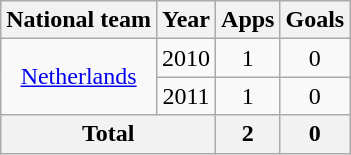<table class="wikitable" style="text-align:center">
<tr>
<th>National team</th>
<th>Year</th>
<th>Apps</th>
<th>Goals</th>
</tr>
<tr>
<td rowspan="2"><a href='#'>Netherlands</a></td>
<td>2010</td>
<td>1</td>
<td>0</td>
</tr>
<tr>
<td>2011</td>
<td>1</td>
<td>0</td>
</tr>
<tr>
<th colspan="2">Total</th>
<th>2</th>
<th>0</th>
</tr>
</table>
